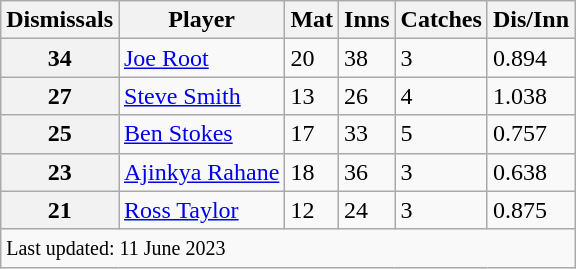<table class="wikitable sortable">
<tr>
<th>Dismissals</th>
<th>Player</th>
<th>Mat</th>
<th>Inns</th>
<th>Catches</th>
<th>Dis/Inn</th>
</tr>
<tr>
<th>34</th>
<td> <a href='#'>Joe Root</a></td>
<td>20</td>
<td>38</td>
<td>3</td>
<td>0.894</td>
</tr>
<tr>
<th>27</th>
<td> <a href='#'>Steve Smith</a></td>
<td>13</td>
<td>26</td>
<td>4</td>
<td>1.038</td>
</tr>
<tr>
<th>25</th>
<td> <a href='#'>Ben Stokes</a></td>
<td>17</td>
<td>33</td>
<td>5</td>
<td>0.757</td>
</tr>
<tr>
<th>23</th>
<td> <a href='#'>Ajinkya Rahane</a></td>
<td>18</td>
<td>36</td>
<td>3</td>
<td>0.638</td>
</tr>
<tr>
<th>21</th>
<td> <a href='#'>Ross Taylor</a></td>
<td>12</td>
<td>24</td>
<td>3</td>
<td>0.875</td>
</tr>
<tr class="sortbottom">
<td colspan="9"><small> Last updated: 11 June 2023</small></td>
</tr>
</table>
